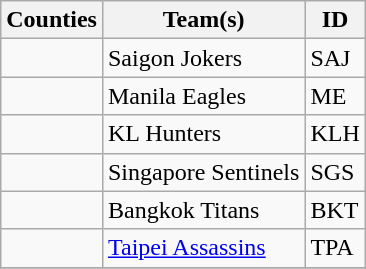<table class="wikitable">
<tr>
<th>Counties</th>
<th>Team(s)</th>
<th>ID</th>
</tr>
<tr>
<td></td>
<td> Saigon Jokers</td>
<td>SAJ</td>
</tr>
<tr>
<td></td>
<td> Manila Eagles</td>
<td>ME</td>
</tr>
<tr>
<td></td>
<td> KL Hunters</td>
<td>KLH</td>
</tr>
<tr>
<td></td>
<td> Singapore Sentinels</td>
<td>SGS</td>
</tr>
<tr>
<td></td>
<td> Bangkok Titans</td>
<td>BKT</td>
</tr>
<tr>
<td></td>
<td> <a href='#'>Taipei Assassins</a></td>
<td>TPA</td>
</tr>
<tr>
</tr>
</table>
